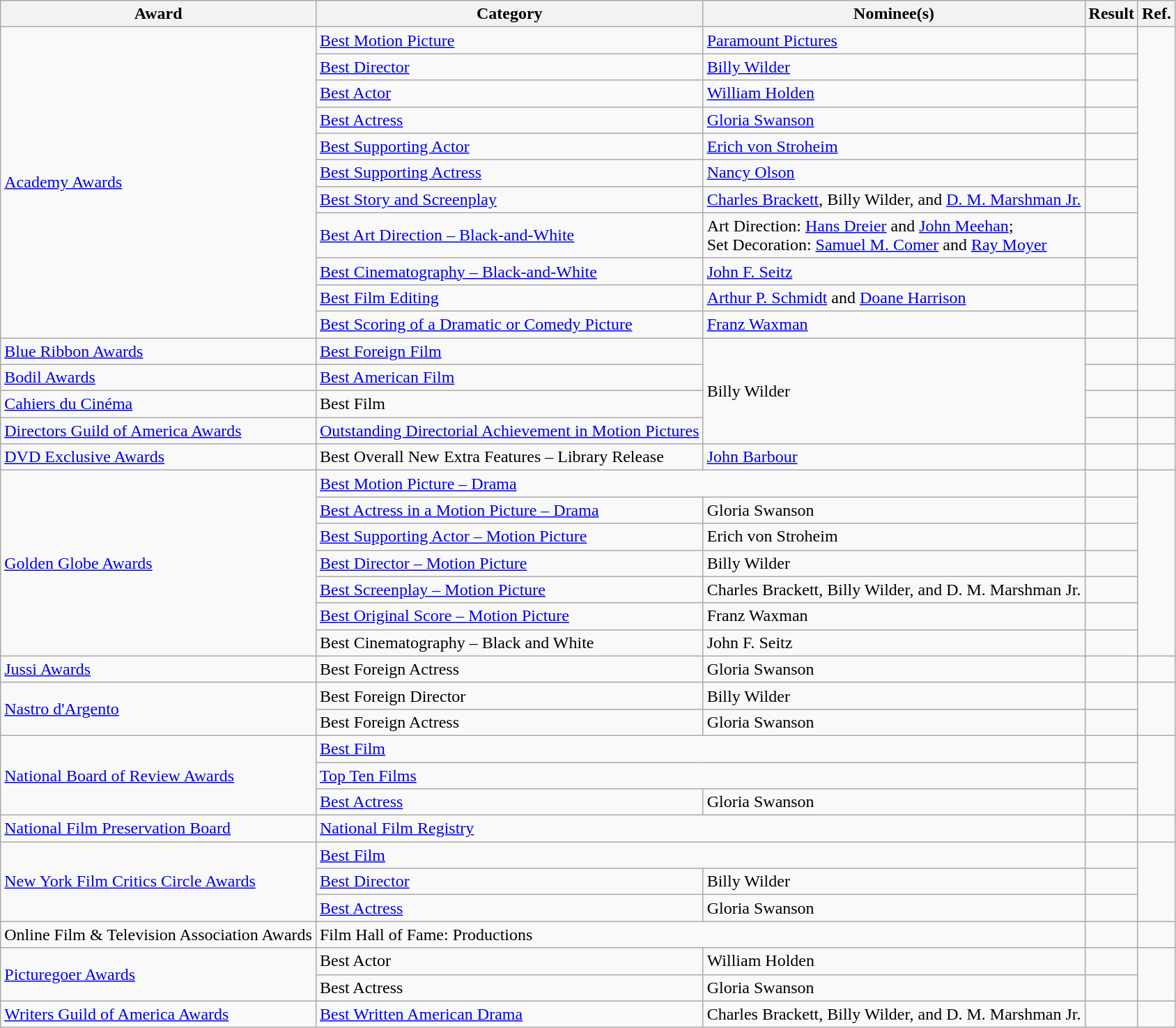<table class="wikitable plainrowheaders">
<tr>
<th>Award</th>
<th>Category</th>
<th>Nominee(s)</th>
<th>Result</th>
<th>Ref.</th>
</tr>
<tr>
<td rowspan="11"><a href='#'>Academy Awards</a></td>
<td><a href='#'>Best Motion Picture</a></td>
<td><a href='#'>Paramount Pictures</a></td>
<td></td>
<td align="center" rowspan="11"></td>
</tr>
<tr>
<td><a href='#'>Best Director</a></td>
<td><a href='#'>Billy Wilder</a></td>
<td></td>
</tr>
<tr>
<td><a href='#'>Best Actor</a></td>
<td><a href='#'>William Holden</a></td>
<td></td>
</tr>
<tr>
<td><a href='#'>Best Actress</a></td>
<td><a href='#'>Gloria Swanson</a></td>
<td></td>
</tr>
<tr>
<td><a href='#'>Best Supporting Actor</a></td>
<td><a href='#'>Erich von Stroheim</a></td>
<td></td>
</tr>
<tr>
<td><a href='#'>Best Supporting Actress</a></td>
<td><a href='#'>Nancy Olson</a></td>
<td></td>
</tr>
<tr>
<td><a href='#'>Best Story and Screenplay</a></td>
<td><a href='#'>Charles Brackett</a>, Billy Wilder, and <a href='#'>D. M. Marshman Jr.</a></td>
<td></td>
</tr>
<tr>
<td><a href='#'>Best Art Direction – Black-and-White</a></td>
<td>Art Direction: <a href='#'>Hans Dreier</a> and <a href='#'>John Meehan</a>; <br> Set Decoration: <a href='#'>Samuel M. Comer</a> and <a href='#'>Ray Moyer</a></td>
<td></td>
</tr>
<tr>
<td><a href='#'>Best Cinematography – Black-and-White</a></td>
<td><a href='#'>John F. Seitz</a></td>
<td></td>
</tr>
<tr>
<td><a href='#'>Best Film Editing</a></td>
<td><a href='#'>Arthur P. Schmidt</a> and <a href='#'>Doane Harrison</a></td>
<td></td>
</tr>
<tr>
<td><a href='#'>Best Scoring of a Dramatic or Comedy Picture</a></td>
<td><a href='#'>Franz Waxman</a></td>
<td></td>
</tr>
<tr>
<td><a href='#'>Blue Ribbon Awards</a></td>
<td><a href='#'>Best Foreign Film</a></td>
<td rowspan="4">Billy Wilder</td>
<td></td>
<td align="center"></td>
</tr>
<tr>
<td><a href='#'>Bodil Awards</a></td>
<td><a href='#'>Best American Film</a></td>
<td></td>
<td align="center"></td>
</tr>
<tr>
<td><a href='#'>Cahiers du Cinéma</a></td>
<td>Best Film</td>
<td></td>
<td align="center"></td>
</tr>
<tr>
<td><a href='#'>Directors Guild of America Awards</a></td>
<td><a href='#'>Outstanding Directorial Achievement in Motion Pictures</a></td>
<td></td>
<td align="center"></td>
</tr>
<tr>
<td><a href='#'>DVD Exclusive Awards</a></td>
<td>Best Overall New Extra Features – Library Release</td>
<td><a href='#'>John Barbour</a> </td>
<td></td>
<td align="center"></td>
</tr>
<tr>
<td rowspan="7"><a href='#'>Golden Globe Awards</a></td>
<td colspan="2"><a href='#'>Best Motion Picture – Drama</a></td>
<td></td>
<td align="center" rowspan="7"></td>
</tr>
<tr>
<td><a href='#'>Best Actress in a Motion Picture – Drama</a></td>
<td>Gloria Swanson</td>
<td></td>
</tr>
<tr>
<td><a href='#'>Best Supporting Actor – Motion Picture</a></td>
<td>Erich von Stroheim</td>
<td></td>
</tr>
<tr>
<td><a href='#'>Best Director – Motion Picture</a></td>
<td>Billy Wilder</td>
<td></td>
</tr>
<tr>
<td><a href='#'>Best Screenplay – Motion Picture</a></td>
<td>Charles Brackett, Billy Wilder, and D. M. Marshman Jr.</td>
<td></td>
</tr>
<tr>
<td><a href='#'>Best Original Score – Motion Picture</a></td>
<td>Franz Waxman</td>
<td></td>
</tr>
<tr>
<td>Best Cinematography – Black and White</td>
<td>John F. Seitz</td>
<td></td>
</tr>
<tr>
<td><a href='#'>Jussi Awards</a></td>
<td>Best Foreign Actress</td>
<td>Gloria Swanson</td>
<td></td>
<td align="center"></td>
</tr>
<tr>
<td rowspan="2"><a href='#'>Nastro d'Argento</a></td>
<td>Best Foreign Director</td>
<td>Billy Wilder</td>
<td></td>
<td align="center" rowspan="2"></td>
</tr>
<tr>
<td>Best Foreign Actress</td>
<td>Gloria Swanson</td>
<td></td>
</tr>
<tr>
<td rowspan="3"><a href='#'>National Board of Review Awards</a></td>
<td colspan="2"><a href='#'>Best Film</a></td>
<td></td>
<td align="center" rowspan="3"></td>
</tr>
<tr>
<td colspan="2"><a href='#'>Top Ten Films</a></td>
<td></td>
</tr>
<tr>
<td><a href='#'>Best Actress</a></td>
<td>Gloria Swanson</td>
<td></td>
</tr>
<tr>
<td><a href='#'>National Film Preservation Board</a></td>
<td colspan="2"><a href='#'>National Film Registry</a></td>
<td></td>
<td align="center"></td>
</tr>
<tr>
<td rowspan="3"><a href='#'>New York Film Critics Circle Awards</a></td>
<td colspan="2"><a href='#'>Best Film</a></td>
<td></td>
<td align="center" rowspan="3"></td>
</tr>
<tr>
<td><a href='#'>Best Director</a></td>
<td>Billy Wilder</td>
<td></td>
</tr>
<tr>
<td><a href='#'>Best Actress</a></td>
<td>Gloria Swanson</td>
<td></td>
</tr>
<tr>
<td>Online Film & Television Association Awards</td>
<td colspan="2">Film Hall of Fame: Productions</td>
<td></td>
<td align="center"></td>
</tr>
<tr>
<td rowspan="2"><a href='#'>Picturegoer Awards</a></td>
<td>Best Actor</td>
<td>William Holden</td>
<td></td>
<td align="center" rowspan="2"></td>
</tr>
<tr>
<td>Best Actress</td>
<td>Gloria Swanson</td>
<td></td>
</tr>
<tr>
<td><a href='#'>Writers Guild of America Awards</a></td>
<td><a href='#'>Best Written American Drama</a></td>
<td>Charles Brackett, Billy Wilder, and D. M. Marshman Jr.</td>
<td></td>
<td align="center"></td>
</tr>
</table>
